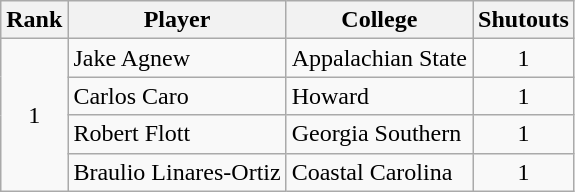<table class="wikitable" style="text-align:center">
<tr>
<th>Rank</th>
<th>Player</th>
<th>College</th>
<th>Shutouts</th>
</tr>
<tr>
<td rowspan="4">1</td>
<td align=left> Jake Agnew</td>
<td align=left>Appalachian State</td>
<td>1</td>
</tr>
<tr>
<td align=left> Carlos Caro</td>
<td align=left>Howard</td>
<td>1</td>
</tr>
<tr>
<td align=left> Robert Flott</td>
<td align=left>Georgia Southern</td>
<td>1</td>
</tr>
<tr>
<td align=left> Braulio Linares-Ortiz</td>
<td align=left>Coastal Carolina</td>
<td>1</td>
</tr>
</table>
